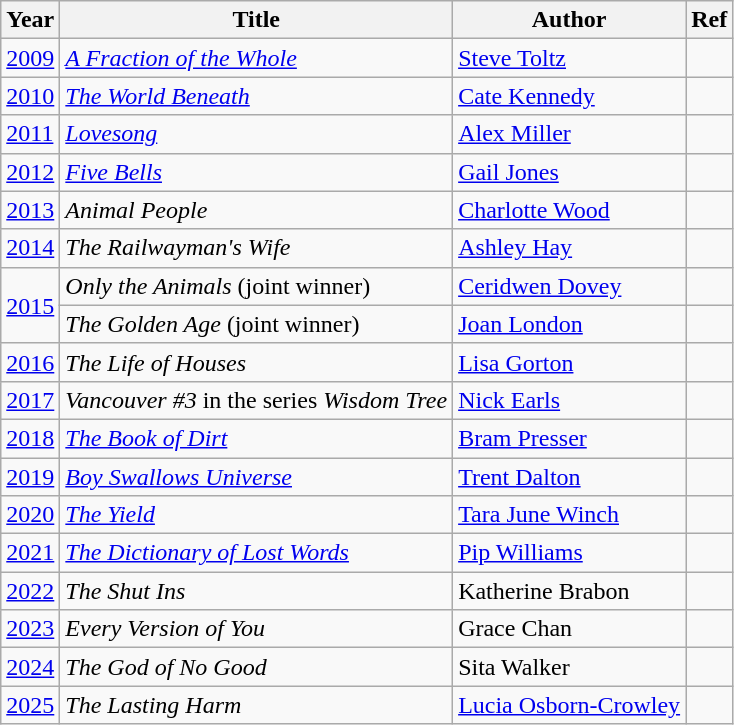<table class="wikitable">
<tr>
<th>Year</th>
<th>Title</th>
<th>Author</th>
<th>Ref</th>
</tr>
<tr>
<td><a href='#'>2009</a></td>
<td><em><a href='#'>A Fraction of the Whole</a></em></td>
<td><a href='#'>Steve Toltz</a></td>
<td></td>
</tr>
<tr>
<td><a href='#'>2010</a></td>
<td><em><a href='#'>The World Beneath</a></em></td>
<td><a href='#'>Cate Kennedy</a></td>
<td></td>
</tr>
<tr>
<td><a href='#'>2011</a></td>
<td><em><a href='#'>Lovesong</a></em></td>
<td><a href='#'>Alex Miller</a></td>
<td></td>
</tr>
<tr>
<td><a href='#'>2012</a></td>
<td><em><a href='#'>Five Bells</a></em></td>
<td><a href='#'>Gail Jones</a></td>
<td></td>
</tr>
<tr>
<td><a href='#'>2013</a></td>
<td><em>Animal People</em></td>
<td><a href='#'>Charlotte Wood</a></td>
<td></td>
</tr>
<tr>
<td><a href='#'>2014</a></td>
<td><em>The Railwayman's Wife</em></td>
<td><a href='#'>Ashley Hay</a></td>
<td></td>
</tr>
<tr>
<td rowspan="2"><a href='#'>2015</a></td>
<td><em>Only the Animals</em> (joint winner)</td>
<td><a href='#'>Ceridwen Dovey</a></td>
<td></td>
</tr>
<tr>
<td><em>The Golden Age</em> (joint winner)</td>
<td><a href='#'>Joan London</a></td>
<td></td>
</tr>
<tr>
<td><a href='#'>2016</a></td>
<td><em>The Life of Houses</em></td>
<td><a href='#'>Lisa Gorton</a></td>
<td></td>
</tr>
<tr>
<td><a href='#'>2017</a></td>
<td><em>Vancouver #3</em> in the series <em>Wisdom Tree</em></td>
<td><a href='#'>Nick Earls</a></td>
<td></td>
</tr>
<tr>
<td><a href='#'>2018</a></td>
<td><em><a href='#'>The Book of Dirt</a></em></td>
<td><a href='#'>Bram Presser</a></td>
<td></td>
</tr>
<tr>
<td><a href='#'>2019</a></td>
<td><em><a href='#'>Boy Swallows Universe</a></em></td>
<td><a href='#'>Trent Dalton</a></td>
<td></td>
</tr>
<tr>
<td><a href='#'>2020</a></td>
<td><em><a href='#'>The Yield</a></em></td>
<td><a href='#'>Tara June Winch</a></td>
<td></td>
</tr>
<tr>
<td><a href='#'>2021</a></td>
<td><em><a href='#'>The Dictionary of Lost Words</a></em></td>
<td><a href='#'>Pip Williams</a></td>
<td></td>
</tr>
<tr>
<td><a href='#'>2022</a></td>
<td><em>The Shut Ins</em></td>
<td>Katherine Brabon</td>
<td></td>
</tr>
<tr>
<td><a href='#'>2023</a></td>
<td><em>Every Version of You</em></td>
<td>Grace Chan</td>
<td></td>
</tr>
<tr>
<td><a href='#'>2024</a></td>
<td><em>The God of No Good</em></td>
<td>Sita Walker</td>
<td></td>
</tr>
<tr>
<td><a href='#'>2025</a></td>
<td><em>The Lasting Harm</em></td>
<td><a href='#'>Lucia Osborn-Crowley</a></td>
<td></td>
</tr>
</table>
